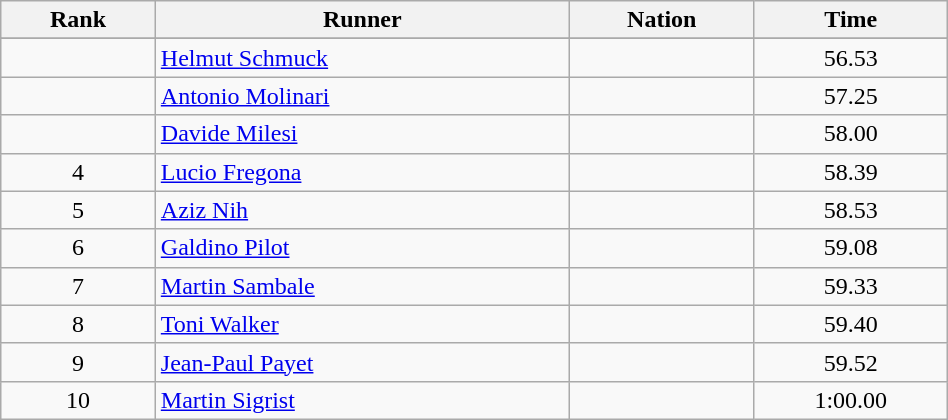<table class="wikitable" width=50% style="font-size:100%; text-align:center;">
<tr>
<th scope=col>Rank</th>
<th scope=col>Runner</th>
<th scope=col>Nation</th>
<th scope=col>Time</th>
</tr>
<tr>
</tr>
<tr>
<td></td>
<td align=left><a href='#'>Helmut Schmuck</a></td>
<td align=left></td>
<td>56.53</td>
</tr>
<tr>
<td></td>
<td align=left><a href='#'>Antonio Molinari</a></td>
<td align=left></td>
<td>57.25</td>
</tr>
<tr>
<td></td>
<td align=left><a href='#'>Davide Milesi</a></td>
<td align=left></td>
<td>58.00</td>
</tr>
<tr>
<td>4</td>
<td align=left><a href='#'>Lucio Fregona</a></td>
<td align=left></td>
<td>58.39</td>
</tr>
<tr>
<td>5</td>
<td align=left><a href='#'>Aziz Nih</a></td>
<td align=left></td>
<td>58.53</td>
</tr>
<tr>
<td>6</td>
<td align=left><a href='#'>Galdino Pilot</a></td>
<td align=left></td>
<td>59.08</td>
</tr>
<tr>
<td>7</td>
<td align=left><a href='#'>Martin Sambale</a></td>
<td align=left></td>
<td>59.33</td>
</tr>
<tr>
<td>8</td>
<td align=left><a href='#'>Toni Walker</a></td>
<td align=left></td>
<td>59.40</td>
</tr>
<tr>
<td>9</td>
<td align=left><a href='#'>Jean-Paul Payet</a></td>
<td align=left></td>
<td>59.52</td>
</tr>
<tr>
<td>10</td>
<td align=left><a href='#'>Martin Sigrist</a></td>
<td align=left></td>
<td>1:00.00</td>
</tr>
</table>
